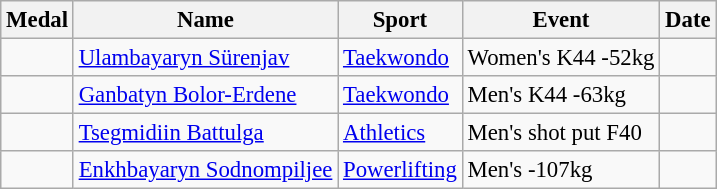<table class="wikitable sortable" style="font-size: 95%;">
<tr>
<th>Medal</th>
<th>Name</th>
<th>Sport</th>
<th>Event</th>
<th>Date</th>
</tr>
<tr>
<td></td>
<td><a href='#'>Ulambayaryn Sürenjav</a></td>
<td><a href='#'>Taekwondo</a></td>
<td>Women's K44 -52kg</td>
<td></td>
</tr>
<tr>
<td></td>
<td><a href='#'>Ganbatyn Bolor-Erdene</a></td>
<td><a href='#'>Taekwondo</a></td>
<td>Men's K44 -63kg</td>
<td></td>
</tr>
<tr>
<td></td>
<td><a href='#'>Tsegmidiin Battulga</a></td>
<td><a href='#'>Athletics</a></td>
<td>Men's shot put F40</td>
<td></td>
</tr>
<tr>
<td></td>
<td><a href='#'>Enkhbayaryn Sodnompiljee</a></td>
<td><a href='#'>Powerlifting</a></td>
<td>Men's -107kg</td>
<td></td>
</tr>
</table>
